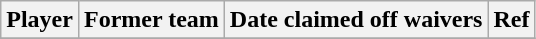<table class="wikitable">
<tr>
<th>Player</th>
<th>Former team</th>
<th>Date claimed off waivers</th>
<th>Ref</th>
</tr>
<tr>
</tr>
</table>
